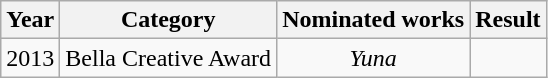<table class="wikitable">
<tr>
<th>Year</th>
<th>Category</th>
<th>Nominated works</th>
<th>Result</th>
</tr>
<tr>
<td>2013</td>
<td>Bella Creative Award</td>
<td style="text-align: center;"><em>Yuna</em></td>
<td></td>
</tr>
</table>
